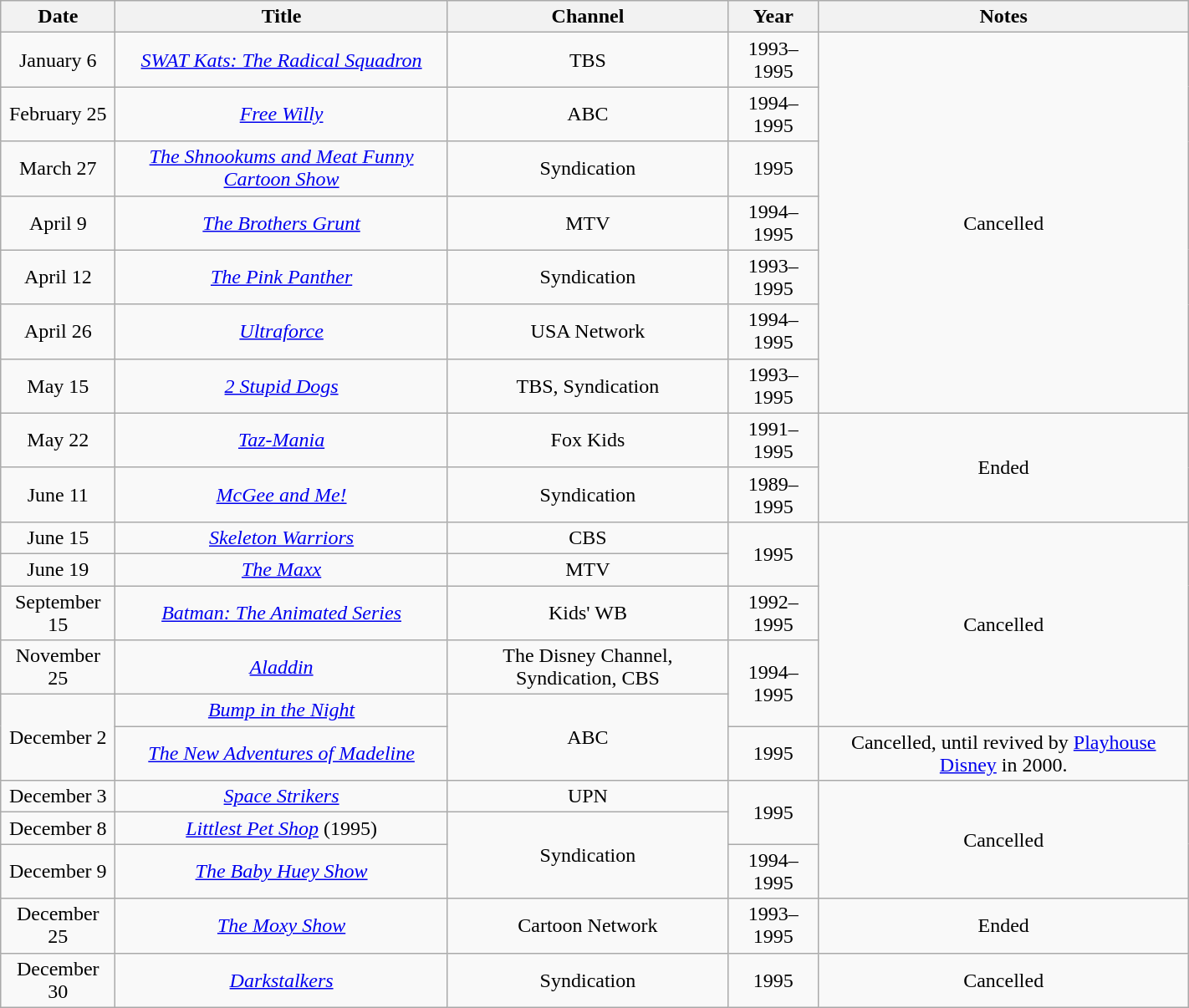<table class="wikitable sortable" style="text-align: center" width="75%">
<tr>
<th scope="col">Date</th>
<th scope="col">Title</th>
<th scope="col">Channel</th>
<th scope="col">Year</th>
<th scope="col">Notes</th>
</tr>
<tr>
<td>January 6</td>
<td><em><a href='#'>SWAT Kats: The Radical Squadron</a></em></td>
<td>TBS</td>
<td>1993–1995</td>
<td rowspan=7>Cancelled</td>
</tr>
<tr>
<td>February 25</td>
<td><em><a href='#'>Free Willy</a></em></td>
<td>ABC</td>
<td>1994–1995</td>
</tr>
<tr>
<td>March 27</td>
<td><em><a href='#'>The Shnookums and Meat Funny Cartoon Show</a></em></td>
<td>Syndication</td>
<td>1995</td>
</tr>
<tr>
<td>April 9</td>
<td><em><a href='#'>The Brothers Grunt</a></em></td>
<td>MTV</td>
<td>1994–1995</td>
</tr>
<tr>
<td>April 12</td>
<td><em><a href='#'>The Pink Panther</a></em></td>
<td>Syndication</td>
<td>1993–1995</td>
</tr>
<tr>
<td>April 26</td>
<td><em><a href='#'>Ultraforce</a></em></td>
<td>USA Network</td>
<td>1994–1995</td>
</tr>
<tr>
<td>May 15</td>
<td><em><a href='#'>2 Stupid Dogs</a></em></td>
<td>TBS, Syndication</td>
<td>1993–1995</td>
</tr>
<tr>
<td>May 22</td>
<td><em><a href='#'>Taz-Mania</a></em></td>
<td>Fox Kids</td>
<td>1991–1995</td>
<td rowspan=2>Ended</td>
</tr>
<tr>
<td>June 11</td>
<td><em><a href='#'>McGee and Me!</a></em></td>
<td>Syndication</td>
<td>1989–1995</td>
</tr>
<tr>
<td>June 15</td>
<td><em><a href='#'>Skeleton Warriors</a></em></td>
<td>CBS</td>
<td rowspan=2>1995</td>
<td rowspan=5>Cancelled</td>
</tr>
<tr>
<td>June 19</td>
<td><em><a href='#'>The Maxx</a></em></td>
<td>MTV</td>
</tr>
<tr>
<td>September 15</td>
<td><em><a href='#'>Batman: The Animated Series</a></em></td>
<td>Kids' WB</td>
<td>1992–1995</td>
</tr>
<tr>
<td>November 25</td>
<td><em><a href='#'>Aladdin</a></em></td>
<td>The Disney Channel, Syndication, CBS</td>
<td rowspan=2>1994–1995</td>
</tr>
<tr>
<td rowspan=2>December 2</td>
<td><em><a href='#'>Bump in the Night</a></em></td>
<td rowspan=2>ABC</td>
</tr>
<tr>
<td><em><a href='#'>The New Adventures of Madeline</a></em></td>
<td>1995</td>
<td>Cancelled, until revived by <a href='#'>Playhouse Disney</a> in 2000.</td>
</tr>
<tr>
<td>December 3</td>
<td><em><a href='#'>Space Strikers</a></em></td>
<td>UPN</td>
<td rowspan=2>1995</td>
<td rowspan=3>Cancelled</td>
</tr>
<tr>
<td>December 8</td>
<td><em><a href='#'>Littlest Pet Shop</a></em> (1995)</td>
<td rowspan=2>Syndication</td>
</tr>
<tr>
<td>December 9</td>
<td><em><a href='#'>The Baby Huey Show</a></em></td>
<td>1994–1995</td>
</tr>
<tr>
<td>December 25</td>
<td><em><a href='#'>The Moxy Show</a></em></td>
<td>Cartoon Network</td>
<td>1993–1995</td>
<td>Ended</td>
</tr>
<tr>
<td>December 30</td>
<td><em><a href='#'>Darkstalkers</a></em></td>
<td>Syndication</td>
<td>1995</td>
<td>Cancelled</td>
</tr>
</table>
